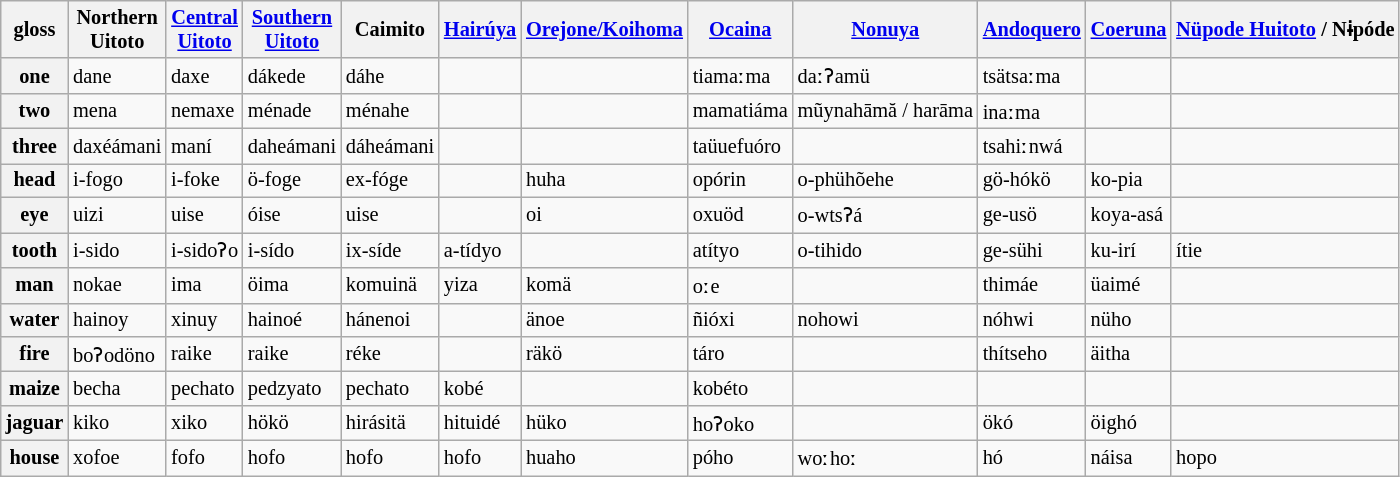<table class="wikitable sortable" style="font-size: 85%">
<tr>
<th>gloss</th>
<th>Northern <br>Uitoto</th>
<th><a href='#'>Central <br>Uitoto</a></th>
<th><a href='#'>Southern <br>Uitoto</a></th>
<th>Caimito</th>
<th><a href='#'>Hairúya</a></th>
<th><a href='#'>Orejone/Koihoma</a></th>
<th><a href='#'>Ocaina</a></th>
<th><a href='#'>Nonuya</a></th>
<th><a href='#'>Andoquero</a></th>
<th><a href='#'>Coeruna</a></th>
<th><a href='#'><strong>Nüpode Huitoto</strong></a> / Nɨpóde</th>
</tr>
<tr>
<th>one</th>
<td>dane</td>
<td>daxe</td>
<td>dákede</td>
<td>dáhe</td>
<td></td>
<td></td>
<td>tiamaːma</td>
<td>daːʔamü</td>
<td>tsätsaːma</td>
<td></td>
<td></td>
</tr>
<tr>
<th>two</th>
<td>mena</td>
<td>nemaxe</td>
<td>ménade</td>
<td>ménahe</td>
<td></td>
<td></td>
<td>mamatiáma</td>
<td>mũynahāmă / harāma</td>
<td>inaːma</td>
<td></td>
<td></td>
</tr>
<tr>
<th>three</th>
<td>daxéámani</td>
<td>maní</td>
<td>daheámani</td>
<td>dáheámani</td>
<td></td>
<td></td>
<td>taüuefuóro</td>
<td></td>
<td>tsahiːnwá</td>
<td></td>
<td></td>
</tr>
<tr>
<th>head</th>
<td>i-fogo</td>
<td>i-foke</td>
<td>ö-foge</td>
<td>ex-fóge</td>
<td></td>
<td>huha</td>
<td>opórin</td>
<td>o-phühõehe</td>
<td>gö-hókö</td>
<td>ko-pia</td>
<td></td>
</tr>
<tr>
<th>eye</th>
<td>uizi</td>
<td>uise</td>
<td>óise</td>
<td>uise</td>
<td></td>
<td>oi</td>
<td>oxuöd</td>
<td>o-wtsʔá</td>
<td>ge-usö</td>
<td>koya-asá</td>
<td></td>
</tr>
<tr>
<th>tooth</th>
<td>i-sido</td>
<td>i-sidoʔo</td>
<td>i-sído</td>
<td>ix-síde</td>
<td>a-tídyo</td>
<td></td>
<td>atítyo</td>
<td>o-tihido</td>
<td>ge-sühi</td>
<td>ku-irí</td>
<td>ítie</td>
</tr>
<tr>
<th>man</th>
<td>nokae</td>
<td>ima</td>
<td>öima</td>
<td>komuinä</td>
<td>yiza</td>
<td>komä</td>
<td>oːe</td>
<td></td>
<td>thimáe</td>
<td>üaimé</td>
<td></td>
</tr>
<tr>
<th>water</th>
<td>hainoy</td>
<td>xinuy</td>
<td>hainoé</td>
<td>hánenoi</td>
<td></td>
<td>änoe</td>
<td>ñióxi</td>
<td>nohowi</td>
<td>nóhwi</td>
<td>nüho</td>
<td></td>
</tr>
<tr>
<th>fire</th>
<td>boʔodöno</td>
<td>raike</td>
<td>raike</td>
<td>réke</td>
<td></td>
<td>räkö</td>
<td>táro</td>
<td></td>
<td>thítseho</td>
<td>äitha</td>
<td></td>
</tr>
<tr>
<th>maize</th>
<td>becha</td>
<td>pechato</td>
<td>pedzyato</td>
<td>pechato</td>
<td>kobé</td>
<td></td>
<td>kobéto</td>
<td></td>
<td></td>
<td></td>
<td></td>
</tr>
<tr>
<th>jaguar</th>
<td>kiko</td>
<td>xiko</td>
<td>hökö</td>
<td>hirásitä</td>
<td>hituidé</td>
<td>hüko</td>
<td>hoʔoko</td>
<td></td>
<td>ökó</td>
<td>öighó</td>
<td></td>
</tr>
<tr>
<th>house</th>
<td>xofoe</td>
<td>fofo</td>
<td>hofo</td>
<td>hofo</td>
<td>hofo</td>
<td>huaho</td>
<td>póho</td>
<td>woːhoː</td>
<td>hó</td>
<td>náisa</td>
<td>hopo</td>
</tr>
</table>
